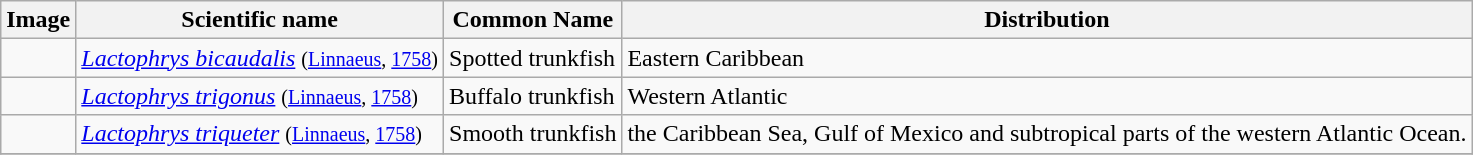<table class="wikitable">
<tr>
<th>Image</th>
<th>Scientific name</th>
<th>Common Name</th>
<th>Distribution</th>
</tr>
<tr>
<td></td>
<td><em><a href='#'>Lactophrys bicaudalis</a></em> <small>(<a href='#'>Linnaeus</a>, <a href='#'>1758</a>)</small></td>
<td>Spotted trunkfish</td>
<td>Eastern Caribbean</td>
</tr>
<tr>
<td></td>
<td><em><a href='#'>Lactophrys trigonus</a></em> <small>(<a href='#'>Linnaeus</a>, <a href='#'>1758</a>)</small></td>
<td>Buffalo trunkfish</td>
<td>Western Atlantic</td>
</tr>
<tr>
<td></td>
<td><em><a href='#'>Lactophrys triqueter</a></em> <small>(<a href='#'>Linnaeus</a>, <a href='#'>1758</a>)</small></td>
<td>Smooth trunkfish</td>
<td>the Caribbean Sea, Gulf of Mexico and subtropical parts of the western Atlantic Ocean.</td>
</tr>
<tr>
</tr>
</table>
